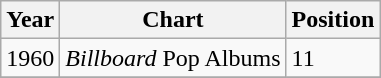<table class="wikitable">
<tr>
<th>Year</th>
<th>Chart</th>
<th>Position</th>
</tr>
<tr>
<td>1960</td>
<td><em>Billboard</em> Pop Albums</td>
<td>11</td>
</tr>
<tr>
</tr>
</table>
